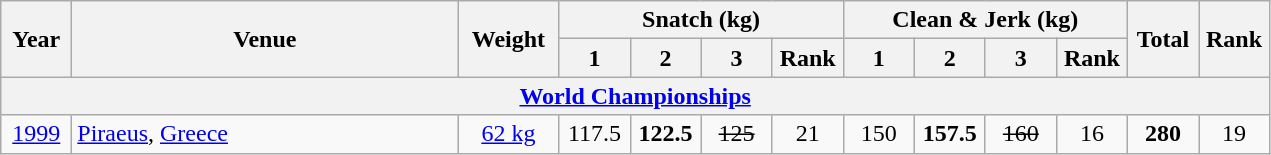<table class = "wikitable" style="text-align:center;">
<tr>
<th rowspan=2 width=40>Year</th>
<th rowspan=2 width=250>Venue</th>
<th rowspan=2 width=60>Weight</th>
<th colspan=4>Snatch (kg)</th>
<th colspan=4>Clean & Jerk (kg)</th>
<th rowspan=2 width=40>Total</th>
<th rowspan=2 width=40>Rank</th>
</tr>
<tr>
<th width=40>1</th>
<th width=40>2</th>
<th width=40>3</th>
<th width=40>Rank</th>
<th width=40>1</th>
<th width=40>2</th>
<th width=40>3</th>
<th width=40>Rank</th>
</tr>
<tr>
<th colspan=13><a href='#'>World Championships</a></th>
</tr>
<tr>
<td><a href='#'>1999</a></td>
<td align=left> <a href='#'>Piraeus</a>, <a href='#'>Greece</a></td>
<td><a href='#'>62 kg</a></td>
<td>117.5</td>
<td><strong>122.5</strong></td>
<td><s>125</s></td>
<td>21</td>
<td>150</td>
<td><strong>157.5</strong></td>
<td><s>160</s></td>
<td>16</td>
<td><strong>280</strong></td>
<td>19</td>
</tr>
</table>
